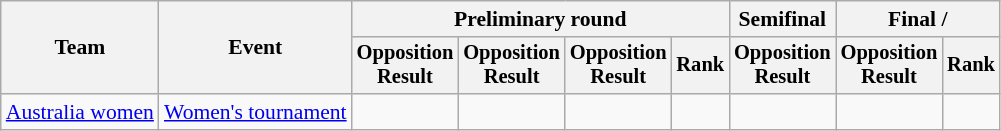<table class=wikitable style=font-size:90%;text-align:center>
<tr>
<th rowspan=2>Team</th>
<th rowspan=2>Event</th>
<th colspan=4>Preliminary round</th>
<th>Semifinal</th>
<th colspan=2>Final / </th>
</tr>
<tr style=font-size:95%>
<th>Opposition<br>Result</th>
<th>Opposition<br>Result</th>
<th>Opposition<br>Result</th>
<th>Rank</th>
<th>Opposition<br>Result</th>
<th>Opposition<br>Result</th>
<th>Rank</th>
</tr>
<tr>
<td align=left><a href='#'>Australia women</a></td>
<td align=left><a href='#'>Women's tournament</a></td>
<td></td>
<td></td>
<td></td>
<td></td>
<td></td>
<td></td>
<td></td>
</tr>
</table>
